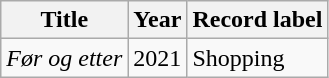<table class="wikitable">
<tr>
<th>Title</th>
<th>Year</th>
<th>Record label</th>
</tr>
<tr>
<td><em>Før og etter</em></td>
<td>2021</td>
<td>Shopping</td>
</tr>
</table>
